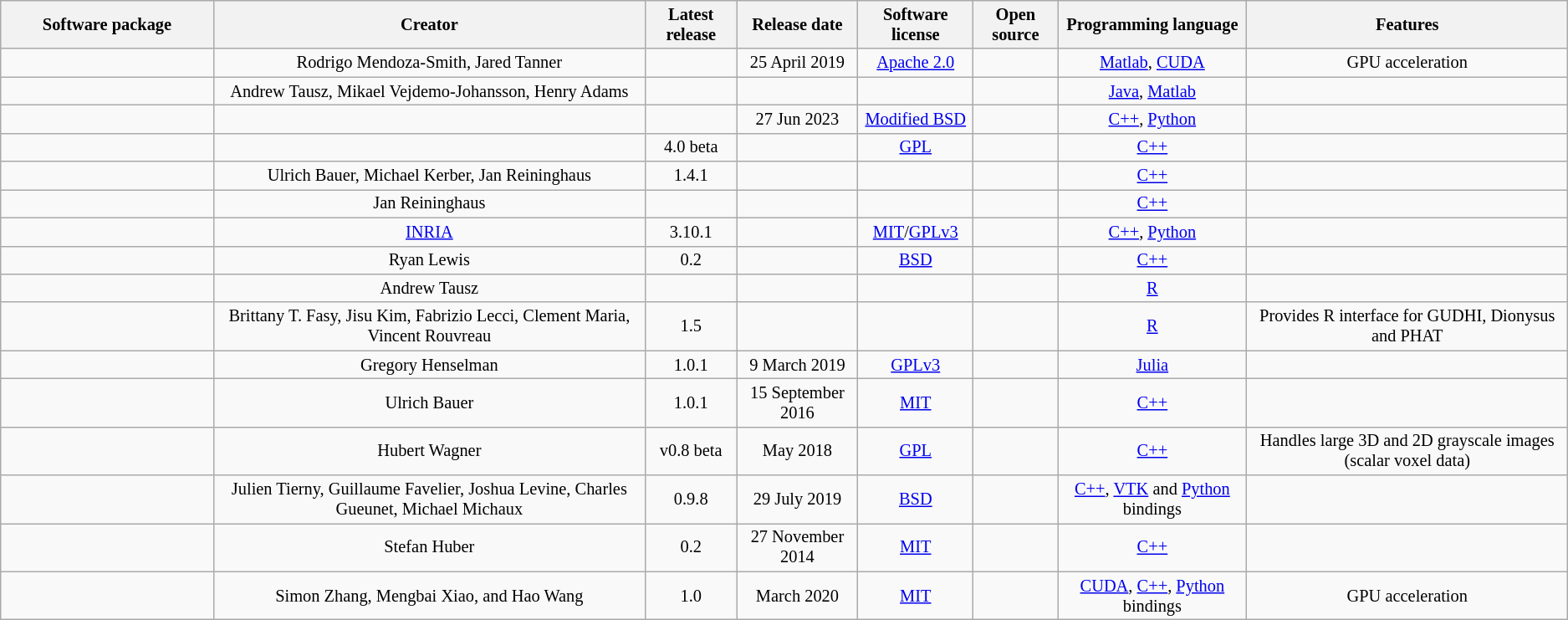<table class="wikitable sortable" style="text-align: center; font-size: 85%; width: auto; table-layout: fixed;">
<tr>
<th style="width: 12em">Software package</th>
<th>Creator</th>
<th>Latest release</th>
<th>Release date</th>
<th>Software license</th>
<th>Open source</th>
<th>Programming language</th>
<th>Features</th>
</tr>
<tr>
<td></td>
<td>Rodrigo Mendoza-Smith, Jared Tanner</td>
<td></td>
<td>25 April 2019</td>
<td><a href='#'>Apache 2.0</a></td>
<td></td>
<td><a href='#'>Matlab</a>, <a href='#'>CUDA</a></td>
<td>GPU acceleration</td>
</tr>
<tr>
<td></td>
<td>Andrew Tausz, Mikael Vejdemo-Johansson, Henry Adams</td>
<td></td>
<td></td>
<td></td>
<td></td>
<td><a href='#'>Java</a>, <a href='#'>Matlab</a></td>
<td></td>
</tr>
<tr>
<td></td>
<td></td>
<td></td>
<td>27 Jun 2023</td>
<td><a href='#'> Modified BSD</a></td>
<td></td>
<td><a href='#'>C++</a>, <a href='#'>Python</a> </td>
<td></td>
</tr>
<tr>
<td></td>
<td></td>
<td>4.0 beta</td>
<td></td>
<td><a href='#'>GPL</a></td>
<td></td>
<td><a href='#'>C++</a></td>
<td></td>
</tr>
<tr>
<td> </td>
<td>Ulrich Bauer, Michael Kerber, Jan Reininghaus</td>
<td>1.4.1</td>
<td></td>
<td></td>
<td></td>
<td><a href='#'>C++</a></td>
<td></td>
</tr>
<tr>
<td></td>
<td>Jan Reininghaus</td>
<td></td>
<td></td>
<td></td>
<td></td>
<td><a href='#'>C++</a></td>
<td></td>
</tr>
<tr>
<td> </td>
<td><a href='#'>INRIA</a></td>
<td>3.10.1</td>
<td></td>
<td><a href='#'>MIT</a>/<a href='#'>GPLv3</a></td>
<td></td>
<td><a href='#'>C++</a>, <a href='#'>Python</a> </td>
<td></td>
</tr>
<tr>
<td></td>
<td>Ryan Lewis</td>
<td>0.2</td>
<td></td>
<td><a href='#'>BSD</a></td>
<td></td>
<td><a href='#'>C++</a></td>
<td></td>
</tr>
<tr>
<td></td>
<td>Andrew Tausz</td>
<td></td>
<td></td>
<td></td>
<td></td>
<td><a href='#'>R</a></td>
<td></td>
</tr>
<tr>
<td></td>
<td>Brittany T. Fasy, Jisu Kim, Fabrizio Lecci, Clement Maria, Vincent Rouvreau</td>
<td>1.5</td>
<td></td>
<td></td>
<td></td>
<td><a href='#'>R</a></td>
<td>Provides R interface for GUDHI, Dionysus and PHAT</td>
</tr>
<tr>
<td></td>
<td>Gregory Henselman</td>
<td>1.0.1</td>
<td>9 March 2019</td>
<td><a href='#'>GPLv3</a></td>
<td></td>
<td><a href='#'>Julia</a></td>
<td></td>
</tr>
<tr>
<td></td>
<td>Ulrich Bauer</td>
<td>1.0.1</td>
<td>15 September 2016</td>
<td><a href='#'>MIT</a></td>
<td></td>
<td><a href='#'>C++</a></td>
<td></td>
</tr>
<tr>
<td></td>
<td>Hubert Wagner</td>
<td>v0.8 beta</td>
<td>May 2018</td>
<td><a href='#'>GPL</a></td>
<td></td>
<td><a href='#'>C++</a></td>
<td>Handles large 3D and 2D grayscale images (scalar voxel data)</td>
</tr>
<tr>
<td></td>
<td>Julien Tierny, Guillaume Favelier, Joshua Levine, Charles Gueunet, Michael Michaux</td>
<td>0.9.8</td>
<td>29 July 2019</td>
<td><a href='#'>BSD</a></td>
<td></td>
<td><a href='#'>C++</a>, <a href='#'>VTK</a> and <a href='#'>Python</a> bindings</td>
<td></td>
</tr>
<tr>
<td></td>
<td>Stefan Huber</td>
<td>0.2</td>
<td>27 November 2014</td>
<td><a href='#'>MIT</a></td>
<td></td>
<td><a href='#'>C++</a></td>
<td></td>
</tr>
<tr>
<td></td>
<td>Simon Zhang, Mengbai Xiao, and Hao Wang</td>
<td>1.0</td>
<td>March 2020</td>
<td><a href='#'>MIT</a></td>
<td></td>
<td><a href='#'>CUDA</a>, <a href='#'>C++</a>, <a href='#'>Python</a> bindings</td>
<td>GPU acceleration</td>
</tr>
</table>
